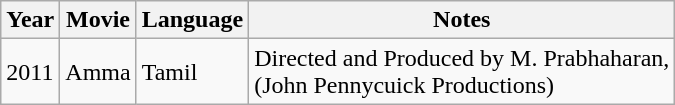<table class="wikitable">
<tr>
<th>Year</th>
<th>Movie</th>
<th>Language</th>
<th>Notes</th>
</tr>
<tr>
<td>2011</td>
<td>Amma</td>
<td>Tamil</td>
<td>Directed and Produced by M. Prabhaharan,<br>(John Pennycuick Productions)</td>
</tr>
</table>
